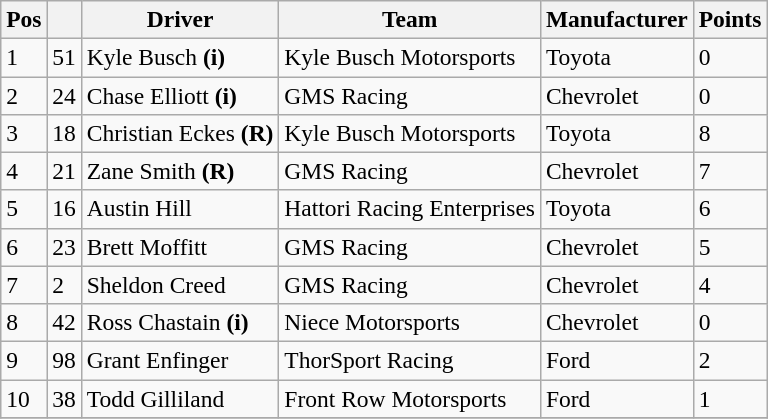<table class="wikitable" style="font-size:98%">
<tr>
<th>Pos</th>
<th></th>
<th>Driver</th>
<th>Team</th>
<th>Manufacturer</th>
<th>Points</th>
</tr>
<tr>
<td>1</td>
<td>51</td>
<td>Kyle Busch <strong>(i)</strong></td>
<td>Kyle Busch Motorsports</td>
<td>Toyota</td>
<td>0</td>
</tr>
<tr>
<td>2</td>
<td>24</td>
<td>Chase Elliott <strong>(i)</strong></td>
<td>GMS Racing</td>
<td>Chevrolet</td>
<td>0</td>
</tr>
<tr>
<td>3</td>
<td>18</td>
<td>Christian Eckes <strong>(R)</strong></td>
<td>Kyle Busch Motorsports</td>
<td>Toyota</td>
<td>8</td>
</tr>
<tr>
<td>4</td>
<td>21</td>
<td>Zane Smith <strong>(R)</strong></td>
<td>GMS Racing</td>
<td>Chevrolet</td>
<td>7</td>
</tr>
<tr>
<td>5</td>
<td>16</td>
<td>Austin Hill</td>
<td>Hattori Racing Enterprises</td>
<td>Toyota</td>
<td>6</td>
</tr>
<tr>
<td>6</td>
<td>23</td>
<td>Brett Moffitt</td>
<td>GMS Racing</td>
<td>Chevrolet</td>
<td>5</td>
</tr>
<tr>
<td>7</td>
<td>2</td>
<td>Sheldon Creed</td>
<td>GMS Racing</td>
<td>Chevrolet</td>
<td>4</td>
</tr>
<tr>
<td>8</td>
<td>42</td>
<td>Ross Chastain <strong>(i)</strong></td>
<td>Niece Motorsports</td>
<td>Chevrolet</td>
<td>0</td>
</tr>
<tr>
<td>9</td>
<td>98</td>
<td>Grant Enfinger</td>
<td>ThorSport Racing</td>
<td>Ford</td>
<td>2</td>
</tr>
<tr>
<td>10</td>
<td>38</td>
<td>Todd Gilliland</td>
<td>Front Row Motorsports</td>
<td>Ford</td>
<td>1</td>
</tr>
<tr>
</tr>
</table>
